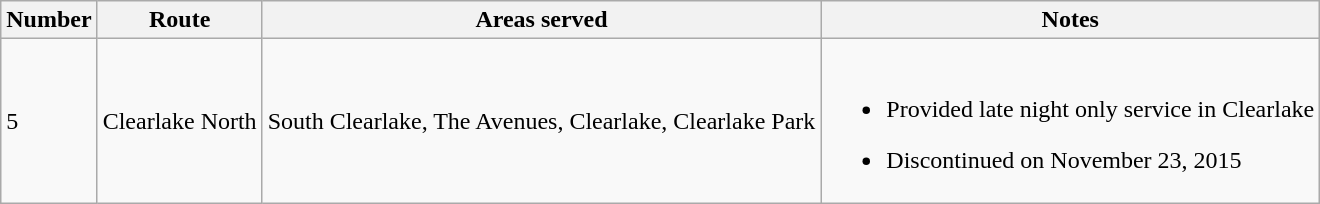<table class="wikitable">
<tr>
<th>Number</th>
<th>Route</th>
<th>Areas served</th>
<th>Notes</th>
</tr>
<tr>
<td>5</td>
<td>Clearlake North</td>
<td>South Clearlake, The Avenues, Clearlake, Clearlake Park</td>
<td><br><ul><li>Provided late night only service in Clearlake</li></ul><ul><li>Discontinued on November 23, 2015</li></ul></td>
</tr>
</table>
